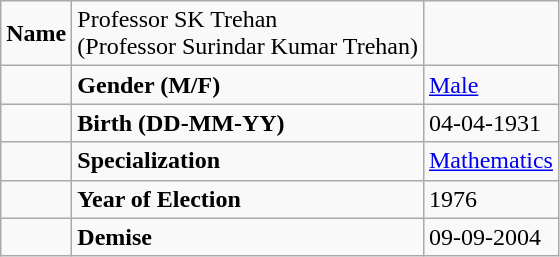<table class="wikitable">
<tr>
<td><strong>Name</strong></td>
<td>Professor SK Trehan<br>(Professor Surindar Kumar Trehan)</td>
</tr>
<tr>
<td></td>
<td><strong>Gender (M/F)</strong></td>
<td><a href='#'>Male</a></td>
</tr>
<tr>
<td></td>
<td><strong>Birth (DD-MM-YY)</strong></td>
<td>04-04-1931</td>
</tr>
<tr>
<td></td>
<td><strong>Specialization</strong></td>
<td><a href='#'>Mathematics</a></td>
</tr>
<tr>
<td></td>
<td><strong>Year of Election</strong></td>
<td>1976  </td>
</tr>
<tr>
<td></td>
<td><strong>Demise</strong></td>
<td>09-09-2004</td>
</tr>
</table>
